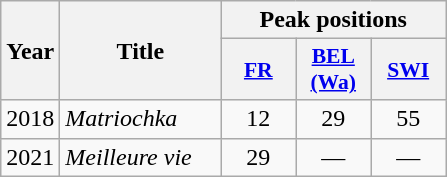<table class="wikitable">
<tr>
<th rowspan="2" style="text-align:center; width:10px;">Year</th>
<th rowspan="2" style="text-align:center; width:100px;">Title</th>
<th colspan="3" style="text-align:center; width:20px;">Peak positions</th>
</tr>
<tr>
<th scope="col" style="width:3em;font-size:90%;"><a href='#'>FR</a><br></th>
<th scope="col" style="width:3em;font-size:90%;"><a href='#'>BEL <br>(Wa)</a><br></th>
<th scope="col" style="width:3em;font-size:90%;"><a href='#'>SWI</a><br></th>
</tr>
<tr>
<td>2018</td>
<td><em>Matriochka</em></td>
<td style="text-align:center;">12</td>
<td style="text-align:center;">29</td>
<td style="text-align:center;">55</td>
</tr>
<tr>
<td>2021</td>
<td><em>Meilleure vie</em></td>
<td style="text-align:center;">29</td>
<td style="text-align:center;">—</td>
<td style="text-align:center;">—</td>
</tr>
</table>
